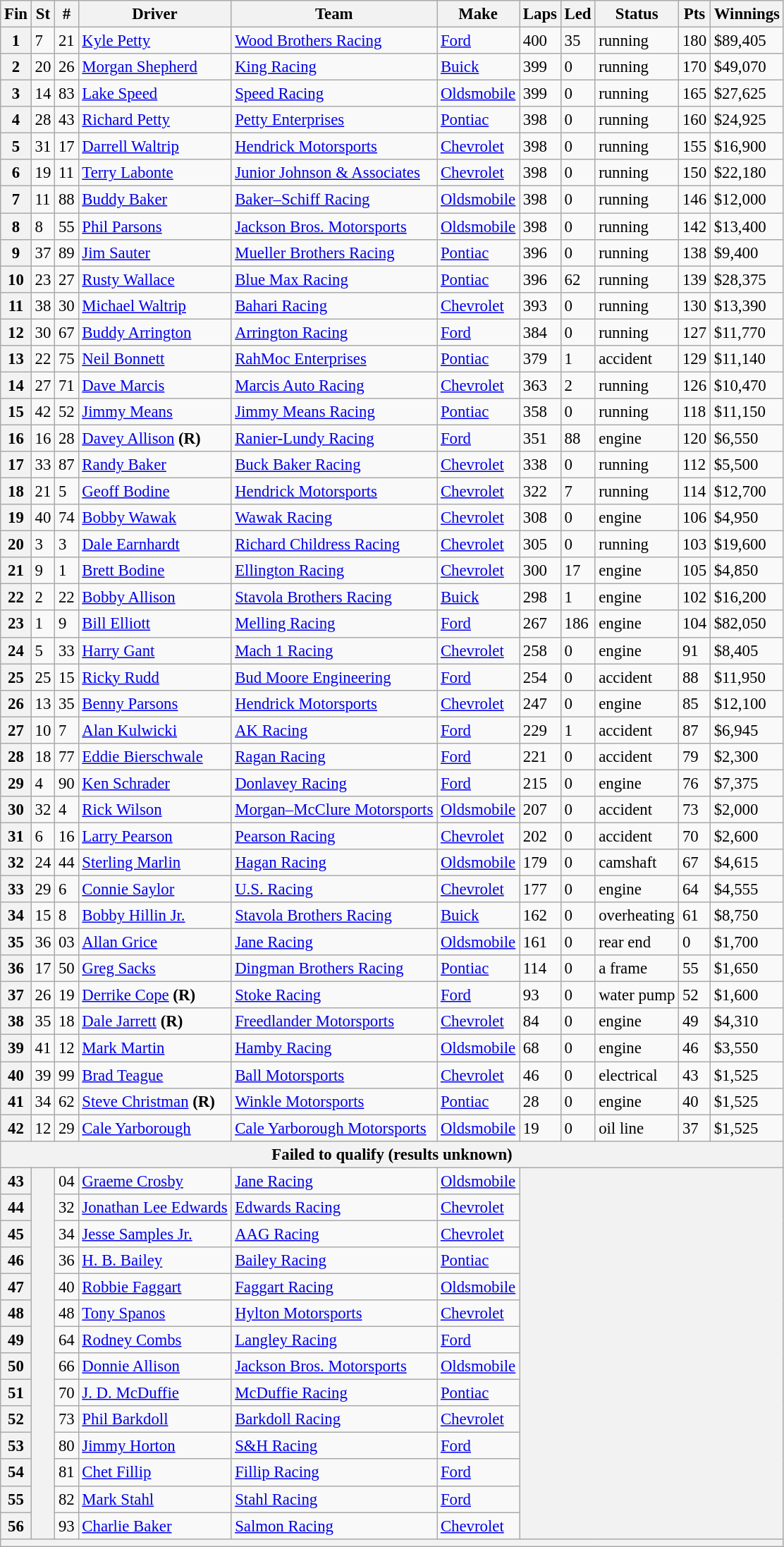<table class="wikitable" style="font-size:95%">
<tr>
<th>Fin</th>
<th>St</th>
<th>#</th>
<th>Driver</th>
<th>Team</th>
<th>Make</th>
<th>Laps</th>
<th>Led</th>
<th>Status</th>
<th>Pts</th>
<th>Winnings</th>
</tr>
<tr>
<th>1</th>
<td>7</td>
<td>21</td>
<td><a href='#'>Kyle Petty</a></td>
<td><a href='#'>Wood Brothers Racing</a></td>
<td><a href='#'>Ford</a></td>
<td>400</td>
<td>35</td>
<td>running</td>
<td>180</td>
<td>$89,405</td>
</tr>
<tr>
<th>2</th>
<td>20</td>
<td>26</td>
<td><a href='#'>Morgan Shepherd</a></td>
<td><a href='#'>King Racing</a></td>
<td><a href='#'>Buick</a></td>
<td>399</td>
<td>0</td>
<td>running</td>
<td>170</td>
<td>$49,070</td>
</tr>
<tr>
<th>3</th>
<td>14</td>
<td>83</td>
<td><a href='#'>Lake Speed</a></td>
<td><a href='#'>Speed Racing</a></td>
<td><a href='#'>Oldsmobile</a></td>
<td>399</td>
<td>0</td>
<td>running</td>
<td>165</td>
<td>$27,625</td>
</tr>
<tr>
<th>4</th>
<td>28</td>
<td>43</td>
<td><a href='#'>Richard Petty</a></td>
<td><a href='#'>Petty Enterprises</a></td>
<td><a href='#'>Pontiac</a></td>
<td>398</td>
<td>0</td>
<td>running</td>
<td>160</td>
<td>$24,925</td>
</tr>
<tr>
<th>5</th>
<td>31</td>
<td>17</td>
<td><a href='#'>Darrell Waltrip</a></td>
<td><a href='#'>Hendrick Motorsports</a></td>
<td><a href='#'>Chevrolet</a></td>
<td>398</td>
<td>0</td>
<td>running</td>
<td>155</td>
<td>$16,900</td>
</tr>
<tr>
<th>6</th>
<td>19</td>
<td>11</td>
<td><a href='#'>Terry Labonte</a></td>
<td><a href='#'>Junior Johnson & Associates</a></td>
<td><a href='#'>Chevrolet</a></td>
<td>398</td>
<td>0</td>
<td>running</td>
<td>150</td>
<td>$22,180</td>
</tr>
<tr>
<th>7</th>
<td>11</td>
<td>88</td>
<td><a href='#'>Buddy Baker</a></td>
<td><a href='#'>Baker–Schiff Racing</a></td>
<td><a href='#'>Oldsmobile</a></td>
<td>398</td>
<td>0</td>
<td>running</td>
<td>146</td>
<td>$12,000</td>
</tr>
<tr>
<th>8</th>
<td>8</td>
<td>55</td>
<td><a href='#'>Phil Parsons</a></td>
<td><a href='#'>Jackson Bros. Motorsports</a></td>
<td><a href='#'>Oldsmobile</a></td>
<td>398</td>
<td>0</td>
<td>running</td>
<td>142</td>
<td>$13,400</td>
</tr>
<tr>
<th>9</th>
<td>37</td>
<td>89</td>
<td><a href='#'>Jim Sauter</a></td>
<td><a href='#'>Mueller Brothers Racing</a></td>
<td><a href='#'>Pontiac</a></td>
<td>396</td>
<td>0</td>
<td>running</td>
<td>138</td>
<td>$9,400</td>
</tr>
<tr>
<th>10</th>
<td>23</td>
<td>27</td>
<td><a href='#'>Rusty Wallace</a></td>
<td><a href='#'>Blue Max Racing</a></td>
<td><a href='#'>Pontiac</a></td>
<td>396</td>
<td>62</td>
<td>running</td>
<td>139</td>
<td>$28,375</td>
</tr>
<tr>
<th>11</th>
<td>38</td>
<td>30</td>
<td><a href='#'>Michael Waltrip</a></td>
<td><a href='#'>Bahari Racing</a></td>
<td><a href='#'>Chevrolet</a></td>
<td>393</td>
<td>0</td>
<td>running</td>
<td>130</td>
<td>$13,390</td>
</tr>
<tr>
<th>12</th>
<td>30</td>
<td>67</td>
<td><a href='#'>Buddy Arrington</a></td>
<td><a href='#'>Arrington Racing</a></td>
<td><a href='#'>Ford</a></td>
<td>384</td>
<td>0</td>
<td>running</td>
<td>127</td>
<td>$11,770</td>
</tr>
<tr>
<th>13</th>
<td>22</td>
<td>75</td>
<td><a href='#'>Neil Bonnett</a></td>
<td><a href='#'>RahMoc Enterprises</a></td>
<td><a href='#'>Pontiac</a></td>
<td>379</td>
<td>1</td>
<td>accident</td>
<td>129</td>
<td>$11,140</td>
</tr>
<tr>
<th>14</th>
<td>27</td>
<td>71</td>
<td><a href='#'>Dave Marcis</a></td>
<td><a href='#'>Marcis Auto Racing</a></td>
<td><a href='#'>Chevrolet</a></td>
<td>363</td>
<td>2</td>
<td>running</td>
<td>126</td>
<td>$10,470</td>
</tr>
<tr>
<th>15</th>
<td>42</td>
<td>52</td>
<td><a href='#'>Jimmy Means</a></td>
<td><a href='#'>Jimmy Means Racing</a></td>
<td><a href='#'>Pontiac</a></td>
<td>358</td>
<td>0</td>
<td>running</td>
<td>118</td>
<td>$11,150</td>
</tr>
<tr>
<th>16</th>
<td>16</td>
<td>28</td>
<td><a href='#'>Davey Allison</a> <strong>(R)</strong></td>
<td><a href='#'>Ranier-Lundy Racing</a></td>
<td><a href='#'>Ford</a></td>
<td>351</td>
<td>88</td>
<td>engine</td>
<td>120</td>
<td>$6,550</td>
</tr>
<tr>
<th>17</th>
<td>33</td>
<td>87</td>
<td><a href='#'>Randy Baker</a></td>
<td><a href='#'>Buck Baker Racing</a></td>
<td><a href='#'>Chevrolet</a></td>
<td>338</td>
<td>0</td>
<td>running</td>
<td>112</td>
<td>$5,500</td>
</tr>
<tr>
<th>18</th>
<td>21</td>
<td>5</td>
<td><a href='#'>Geoff Bodine</a></td>
<td><a href='#'>Hendrick Motorsports</a></td>
<td><a href='#'>Chevrolet</a></td>
<td>322</td>
<td>7</td>
<td>running</td>
<td>114</td>
<td>$12,700</td>
</tr>
<tr>
<th>19</th>
<td>40</td>
<td>74</td>
<td><a href='#'>Bobby Wawak</a></td>
<td><a href='#'>Wawak Racing</a></td>
<td><a href='#'>Chevrolet</a></td>
<td>308</td>
<td>0</td>
<td>engine</td>
<td>106</td>
<td>$4,950</td>
</tr>
<tr>
<th>20</th>
<td>3</td>
<td>3</td>
<td><a href='#'>Dale Earnhardt</a></td>
<td><a href='#'>Richard Childress Racing</a></td>
<td><a href='#'>Chevrolet</a></td>
<td>305</td>
<td>0</td>
<td>running</td>
<td>103</td>
<td>$19,600</td>
</tr>
<tr>
<th>21</th>
<td>9</td>
<td>1</td>
<td><a href='#'>Brett Bodine</a></td>
<td><a href='#'>Ellington Racing</a></td>
<td><a href='#'>Chevrolet</a></td>
<td>300</td>
<td>17</td>
<td>engine</td>
<td>105</td>
<td>$4,850</td>
</tr>
<tr>
<th>22</th>
<td>2</td>
<td>22</td>
<td><a href='#'>Bobby Allison</a></td>
<td><a href='#'>Stavola Brothers Racing</a></td>
<td><a href='#'>Buick</a></td>
<td>298</td>
<td>1</td>
<td>engine</td>
<td>102</td>
<td>$16,200</td>
</tr>
<tr>
<th>23</th>
<td>1</td>
<td>9</td>
<td><a href='#'>Bill Elliott</a></td>
<td><a href='#'>Melling Racing</a></td>
<td><a href='#'>Ford</a></td>
<td>267</td>
<td>186</td>
<td>engine</td>
<td>104</td>
<td>$82,050</td>
</tr>
<tr>
<th>24</th>
<td>5</td>
<td>33</td>
<td><a href='#'>Harry Gant</a></td>
<td><a href='#'>Mach 1 Racing</a></td>
<td><a href='#'>Chevrolet</a></td>
<td>258</td>
<td>0</td>
<td>engine</td>
<td>91</td>
<td>$8,405</td>
</tr>
<tr>
<th>25</th>
<td>25</td>
<td>15</td>
<td><a href='#'>Ricky Rudd</a></td>
<td><a href='#'>Bud Moore Engineering</a></td>
<td><a href='#'>Ford</a></td>
<td>254</td>
<td>0</td>
<td>accident</td>
<td>88</td>
<td>$11,950</td>
</tr>
<tr>
<th>26</th>
<td>13</td>
<td>35</td>
<td><a href='#'>Benny Parsons</a></td>
<td><a href='#'>Hendrick Motorsports</a></td>
<td><a href='#'>Chevrolet</a></td>
<td>247</td>
<td>0</td>
<td>engine</td>
<td>85</td>
<td>$12,100</td>
</tr>
<tr>
<th>27</th>
<td>10</td>
<td>7</td>
<td><a href='#'>Alan Kulwicki</a></td>
<td><a href='#'>AK Racing</a></td>
<td><a href='#'>Ford</a></td>
<td>229</td>
<td>1</td>
<td>accident</td>
<td>87</td>
<td>$6,945</td>
</tr>
<tr>
<th>28</th>
<td>18</td>
<td>77</td>
<td><a href='#'>Eddie Bierschwale</a></td>
<td><a href='#'>Ragan Racing</a></td>
<td><a href='#'>Ford</a></td>
<td>221</td>
<td>0</td>
<td>accident</td>
<td>79</td>
<td>$2,300</td>
</tr>
<tr>
<th>29</th>
<td>4</td>
<td>90</td>
<td><a href='#'>Ken Schrader</a></td>
<td><a href='#'>Donlavey Racing</a></td>
<td><a href='#'>Ford</a></td>
<td>215</td>
<td>0</td>
<td>engine</td>
<td>76</td>
<td>$7,375</td>
</tr>
<tr>
<th>30</th>
<td>32</td>
<td>4</td>
<td><a href='#'>Rick Wilson</a></td>
<td><a href='#'>Morgan–McClure Motorsports</a></td>
<td><a href='#'>Oldsmobile</a></td>
<td>207</td>
<td>0</td>
<td>accident</td>
<td>73</td>
<td>$2,000</td>
</tr>
<tr>
<th>31</th>
<td>6</td>
<td>16</td>
<td><a href='#'>Larry Pearson</a></td>
<td><a href='#'>Pearson Racing</a></td>
<td><a href='#'>Chevrolet</a></td>
<td>202</td>
<td>0</td>
<td>accident</td>
<td>70</td>
<td>$2,600</td>
</tr>
<tr>
<th>32</th>
<td>24</td>
<td>44</td>
<td><a href='#'>Sterling Marlin</a></td>
<td><a href='#'>Hagan Racing</a></td>
<td><a href='#'>Oldsmobile</a></td>
<td>179</td>
<td>0</td>
<td>camshaft</td>
<td>67</td>
<td>$4,615</td>
</tr>
<tr>
<th>33</th>
<td>29</td>
<td>6</td>
<td><a href='#'>Connie Saylor</a></td>
<td><a href='#'>U.S. Racing</a></td>
<td><a href='#'>Chevrolet</a></td>
<td>177</td>
<td>0</td>
<td>engine</td>
<td>64</td>
<td>$4,555</td>
</tr>
<tr>
<th>34</th>
<td>15</td>
<td>8</td>
<td><a href='#'>Bobby Hillin Jr.</a></td>
<td><a href='#'>Stavola Brothers Racing</a></td>
<td><a href='#'>Buick</a></td>
<td>162</td>
<td>0</td>
<td>overheating</td>
<td>61</td>
<td>$8,750</td>
</tr>
<tr>
<th>35</th>
<td>36</td>
<td>03</td>
<td><a href='#'>Allan Grice</a></td>
<td><a href='#'>Jane Racing</a></td>
<td><a href='#'>Oldsmobile</a></td>
<td>161</td>
<td>0</td>
<td>rear end</td>
<td>0</td>
<td>$1,700</td>
</tr>
<tr>
<th>36</th>
<td>17</td>
<td>50</td>
<td><a href='#'>Greg Sacks</a></td>
<td><a href='#'>Dingman Brothers Racing</a></td>
<td><a href='#'>Pontiac</a></td>
<td>114</td>
<td>0</td>
<td>a frame</td>
<td>55</td>
<td>$1,650</td>
</tr>
<tr>
<th>37</th>
<td>26</td>
<td>19</td>
<td><a href='#'>Derrike Cope</a> <strong>(R)</strong></td>
<td><a href='#'>Stoke Racing</a></td>
<td><a href='#'>Ford</a></td>
<td>93</td>
<td>0</td>
<td>water pump</td>
<td>52</td>
<td>$1,600</td>
</tr>
<tr>
<th>38</th>
<td>35</td>
<td>18</td>
<td><a href='#'>Dale Jarrett</a> <strong>(R)</strong></td>
<td><a href='#'>Freedlander Motorsports</a></td>
<td><a href='#'>Chevrolet</a></td>
<td>84</td>
<td>0</td>
<td>engine</td>
<td>49</td>
<td>$4,310</td>
</tr>
<tr>
<th>39</th>
<td>41</td>
<td>12</td>
<td><a href='#'>Mark Martin</a></td>
<td><a href='#'>Hamby Racing</a></td>
<td><a href='#'>Oldsmobile</a></td>
<td>68</td>
<td>0</td>
<td>engine</td>
<td>46</td>
<td>$3,550</td>
</tr>
<tr>
<th>40</th>
<td>39</td>
<td>99</td>
<td><a href='#'>Brad Teague</a></td>
<td><a href='#'>Ball Motorsports</a></td>
<td><a href='#'>Chevrolet</a></td>
<td>46</td>
<td>0</td>
<td>electrical</td>
<td>43</td>
<td>$1,525</td>
</tr>
<tr>
<th>41</th>
<td>34</td>
<td>62</td>
<td><a href='#'>Steve Christman</a> <strong>(R)</strong></td>
<td><a href='#'>Winkle Motorsports</a></td>
<td><a href='#'>Pontiac</a></td>
<td>28</td>
<td>0</td>
<td>engine</td>
<td>40</td>
<td>$1,525</td>
</tr>
<tr>
<th>42</th>
<td>12</td>
<td>29</td>
<td><a href='#'>Cale Yarborough</a></td>
<td><a href='#'>Cale Yarborough Motorsports</a></td>
<td><a href='#'>Oldsmobile</a></td>
<td>19</td>
<td>0</td>
<td>oil line</td>
<td>37</td>
<td>$1,525</td>
</tr>
<tr>
<th colspan="11">Failed to qualify (results unknown)</th>
</tr>
<tr>
<th>43</th>
<th rowspan="14"></th>
<td>04</td>
<td><a href='#'>Graeme Crosby</a></td>
<td><a href='#'>Jane Racing</a></td>
<td><a href='#'>Oldsmobile</a></td>
<th colspan="5" rowspan="14"></th>
</tr>
<tr>
<th>44</th>
<td>32</td>
<td><a href='#'>Jonathan Lee Edwards</a></td>
<td><a href='#'>Edwards Racing</a></td>
<td><a href='#'>Chevrolet</a></td>
</tr>
<tr>
<th>45</th>
<td>34</td>
<td><a href='#'>Jesse Samples Jr.</a></td>
<td><a href='#'>AAG Racing</a></td>
<td><a href='#'>Chevrolet</a></td>
</tr>
<tr>
<th>46</th>
<td>36</td>
<td><a href='#'>H. B. Bailey</a></td>
<td><a href='#'>Bailey Racing</a></td>
<td><a href='#'>Pontiac</a></td>
</tr>
<tr>
<th>47</th>
<td>40</td>
<td><a href='#'>Robbie Faggart</a></td>
<td><a href='#'>Faggart Racing</a></td>
<td><a href='#'>Oldsmobile</a></td>
</tr>
<tr>
<th>48</th>
<td>48</td>
<td><a href='#'>Tony Spanos</a></td>
<td><a href='#'>Hylton Motorsports</a></td>
<td><a href='#'>Chevrolet</a></td>
</tr>
<tr>
<th>49</th>
<td>64</td>
<td><a href='#'>Rodney Combs</a></td>
<td><a href='#'>Langley Racing</a></td>
<td><a href='#'>Ford</a></td>
</tr>
<tr>
<th>50</th>
<td>66</td>
<td><a href='#'>Donnie Allison</a></td>
<td><a href='#'>Jackson Bros. Motorsports</a></td>
<td><a href='#'>Oldsmobile</a></td>
</tr>
<tr>
<th>51</th>
<td>70</td>
<td><a href='#'>J. D. McDuffie</a></td>
<td><a href='#'>McDuffie Racing</a></td>
<td><a href='#'>Pontiac</a></td>
</tr>
<tr>
<th>52</th>
<td>73</td>
<td><a href='#'>Phil Barkdoll</a></td>
<td><a href='#'>Barkdoll Racing</a></td>
<td><a href='#'>Chevrolet</a></td>
</tr>
<tr>
<th>53</th>
<td>80</td>
<td><a href='#'>Jimmy Horton</a></td>
<td><a href='#'>S&H Racing</a></td>
<td><a href='#'>Ford</a></td>
</tr>
<tr>
<th>54</th>
<td>81</td>
<td><a href='#'>Chet Fillip</a></td>
<td><a href='#'>Fillip Racing</a></td>
<td><a href='#'>Ford</a></td>
</tr>
<tr>
<th>55</th>
<td>82</td>
<td><a href='#'>Mark Stahl</a></td>
<td><a href='#'>Stahl Racing</a></td>
<td><a href='#'>Ford</a></td>
</tr>
<tr>
<th>56</th>
<td>93</td>
<td><a href='#'>Charlie Baker</a></td>
<td><a href='#'>Salmon Racing</a></td>
<td><a href='#'>Chevrolet</a></td>
</tr>
<tr>
<th colspan="11"></th>
</tr>
</table>
